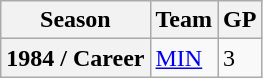<table class="wikitable">
<tr>
<th>Season</th>
<th>Team</th>
<th>GP</th>
</tr>
<tr>
<th>1984 / Career</th>
<td><a href='#'>MIN</a></td>
<td>3</td>
</tr>
</table>
